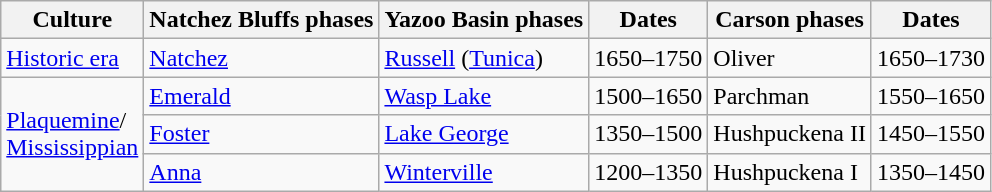<table class="wikitable">
<tr>
<th>Culture</th>
<th>Natchez Bluffs phases</th>
<th>Yazoo Basin phases</th>
<th>Dates</th>
<th>Carson phases</th>
<th>Dates</th>
</tr>
<tr>
<td rowspan="1"><a href='#'>Historic era</a></td>
<td><a href='#'>Natchez</a></td>
<td><a href='#'>Russell</a> (<a href='#'>Tunica</a>)</td>
<td>1650–1750</td>
<td>Oliver</td>
<td>1650–1730</td>
</tr>
<tr>
<td rowspan="3"><a href='#'>Plaquemine</a>/<br><a href='#'>Mississippian</a></td>
<td><a href='#'>Emerald</a></td>
<td><a href='#'>Wasp Lake</a></td>
<td>1500–1650</td>
<td>Parchman</td>
<td>1550–1650</td>
</tr>
<tr>
<td><a href='#'>Foster</a></td>
<td><a href='#'>Lake George</a></td>
<td>1350–1500</td>
<td>Hushpuckena II</td>
<td>1450–1550</td>
</tr>
<tr>
<td><a href='#'>Anna</a></td>
<td><a href='#'>Winterville</a></td>
<td>1200–1350</td>
<td>Hushpuckena I</td>
<td>1350–1450</td>
</tr>
</table>
